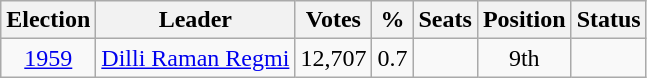<table class=wikitable style=text-align:center>
<tr>
<th>Election</th>
<th>Leader</th>
<th>Votes</th>
<th>%</th>
<th>Seats</th>
<th>Position</th>
<th>Status</th>
</tr>
<tr>
<td><a href='#'>1959</a></td>
<td><a href='#'>Dilli Raman Regmi</a></td>
<td>12,707</td>
<td>0.7</td>
<td></td>
<td>9th</td>
<td></td>
</tr>
</table>
